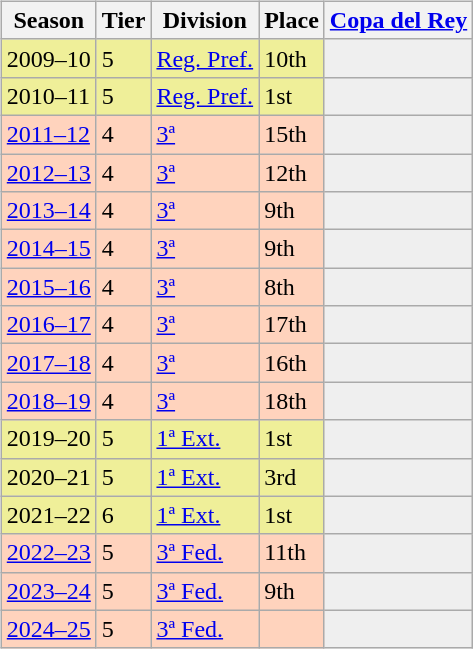<table>
<tr>
<td valign="top" width=0%><br><table class="wikitable">
<tr style="background:#f0f6fa;">
<th>Season</th>
<th>Tier</th>
<th>Division</th>
<th>Place</th>
<th><a href='#'>Copa del Rey</a></th>
</tr>
<tr>
<td style="background:#EFEF99;">2009–10</td>
<td style="background:#EFEF99;">5</td>
<td style="background:#EFEF99;"><a href='#'>Reg. Pref.</a></td>
<td style="background:#EFEF99;">10th</td>
<td style="background:#efefef;"></td>
</tr>
<tr>
<td style="background:#EFEF99;">2010–11</td>
<td style="background:#EFEF99;">5</td>
<td style="background:#EFEF99;"><a href='#'>Reg. Pref.</a></td>
<td style="background:#EFEF99;">1st</td>
<td style="background:#efefef;"></td>
</tr>
<tr>
<td style="background:#FFD3BD;"><a href='#'>2011–12</a></td>
<td style="background:#FFD3BD;">4</td>
<td style="background:#FFD3BD;"><a href='#'>3ª</a></td>
<td style="background:#FFD3BD;">15th</td>
<td style="background:#efefef;"></td>
</tr>
<tr>
<td style="background:#FFD3BD;"><a href='#'>2012–13</a></td>
<td style="background:#FFD3BD;">4</td>
<td style="background:#FFD3BD;"><a href='#'>3ª</a></td>
<td style="background:#FFD3BD;">12th</td>
<td style="background:#efefef;"></td>
</tr>
<tr>
<td style="background:#FFD3BD;"><a href='#'>2013–14</a></td>
<td style="background:#FFD3BD;">4</td>
<td style="background:#FFD3BD;"><a href='#'>3ª</a></td>
<td style="background:#FFD3BD;">9th</td>
<td style="background:#efefef;"></td>
</tr>
<tr>
<td style="background:#FFD3BD;"><a href='#'>2014–15</a></td>
<td style="background:#FFD3BD;">4</td>
<td style="background:#FFD3BD;"><a href='#'>3ª</a></td>
<td style="background:#FFD3BD;">9th</td>
<td style="background:#efefef;"></td>
</tr>
<tr>
<td style="background:#FFD3BD;"><a href='#'>2015–16</a></td>
<td style="background:#FFD3BD;">4</td>
<td style="background:#FFD3BD;"><a href='#'>3ª</a></td>
<td style="background:#FFD3BD;">8th</td>
<td style="background:#efefef;"></td>
</tr>
<tr>
<td style="background:#FFD3BD;"><a href='#'>2016–17</a></td>
<td style="background:#FFD3BD;">4</td>
<td style="background:#FFD3BD;"><a href='#'>3ª</a></td>
<td style="background:#FFD3BD;">17th</td>
<td style="background:#efefef;"></td>
</tr>
<tr>
<td style="background:#FFD3BD;"><a href='#'>2017–18</a></td>
<td style="background:#FFD3BD;">4</td>
<td style="background:#FFD3BD;"><a href='#'>3ª</a></td>
<td style="background:#FFD3BD;">16th</td>
<td style="background:#efefef;"></td>
</tr>
<tr>
<td style="background:#FFD3BD;"><a href='#'>2018–19</a></td>
<td style="background:#FFD3BD;">4</td>
<td style="background:#FFD3BD;"><a href='#'>3ª</a></td>
<td style="background:#FFD3BD;">18th</td>
<td style="background:#efefef;"></td>
</tr>
<tr>
<td style="background:#EFEF99;">2019–20</td>
<td style="background:#EFEF99;">5</td>
<td style="background:#EFEF99;"><a href='#'>1ª Ext.</a></td>
<td style="background:#EFEF99;">1st</td>
<th style="background:#efefef;"></th>
</tr>
<tr>
<td style="background:#EFEF99;">2020–21</td>
<td style="background:#EFEF99;">5</td>
<td style="background:#EFEF99;"><a href='#'>1ª Ext.</a></td>
<td style="background:#EFEF99;">3rd</td>
<th style="background:#efefef;"></th>
</tr>
<tr>
<td style="background:#EFEF99;">2021–22</td>
<td style="background:#EFEF99;">6</td>
<td style="background:#EFEF99;"><a href='#'>1ª Ext.</a></td>
<td style="background:#EFEF99;">1st</td>
<th style="background:#efefef;"></th>
</tr>
<tr>
<td style="background:#FFD3BD;"><a href='#'>2022–23</a></td>
<td style="background:#FFD3BD;">5</td>
<td style="background:#FFD3BD;"><a href='#'>3ª Fed.</a></td>
<td style="background:#FFD3BD;">11th</td>
<td style="background:#efefef;"></td>
</tr>
<tr>
<td style="background:#FFD3BD;"><a href='#'>2023–24</a></td>
<td style="background:#FFD3BD;">5</td>
<td style="background:#FFD3BD;"><a href='#'>3ª Fed.</a></td>
<td style="background:#FFD3BD;">9th</td>
<td style="background:#efefef;"></td>
</tr>
<tr>
<td style="background:#FFD3BD;"><a href='#'>2024–25</a></td>
<td style="background:#FFD3BD;">5</td>
<td style="background:#FFD3BD;"><a href='#'>3ª Fed.</a></td>
<td style="background:#FFD3BD;"></td>
<td style="background:#efefef;"></td>
</tr>
</table>
</td>
</tr>
</table>
